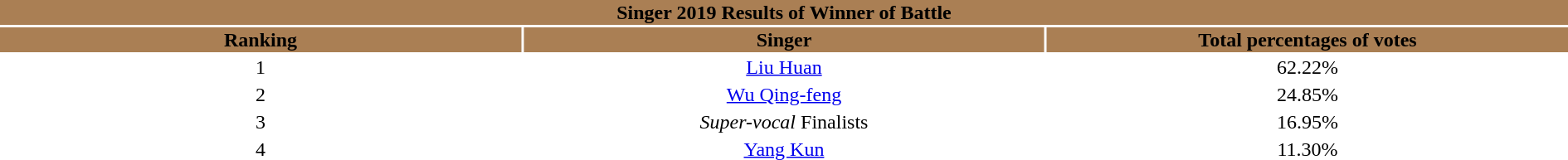<table width="100%" style="text-align:center">
<tr style="background:#AA7F54">
<td colspan="3"><div><strong>Singer 2019 Results of Winner of Battle</strong></div></td>
</tr>
<tr style="background:#AA7F54">
<td style="width:20%"><strong>Ranking</strong></td>
<td style="width:20%"><strong>Singer</strong></td>
<td style="width:20%"><strong>Total percentages of votes</strong></td>
</tr>
<tr>
<td>1</td>
<td><a href='#'>Liu Huan</a></td>
<td>62.22%</td>
</tr>
<tr>
<td>2</td>
<td><a href='#'>Wu Qing-feng</a></td>
<td>24.85%</td>
</tr>
<tr>
<td>3</td>
<td><em>Super-vocal</em> Finalists</td>
<td>16.95%</td>
</tr>
<tr>
<td>4</td>
<td><a href='#'>Yang Kun</a></td>
<td>11.30%</td>
</tr>
</table>
